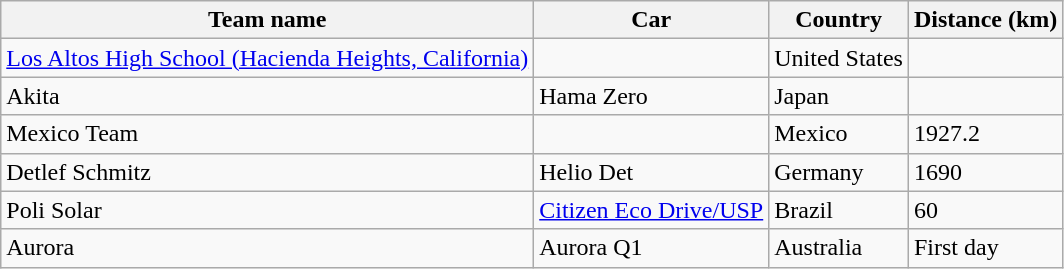<table class="wikitable">
<tr>
<th>Team name</th>
<th>Car</th>
<th>Country</th>
<th>Distance (km)</th>
</tr>
<tr>
<td><a href='#'>Los Altos High School (Hacienda Heights, California)</a></td>
<td></td>
<td>United States</td>
<td></td>
</tr>
<tr>
<td>Akita</td>
<td>Hama Zero</td>
<td>Japan</td>
<td></td>
</tr>
<tr>
<td>Mexico Team</td>
<td></td>
<td>Mexico</td>
<td>1927.2</td>
</tr>
<tr>
<td>Detlef Schmitz</td>
<td>Helio Det</td>
<td>Germany</td>
<td>1690</td>
</tr>
<tr>
<td>Poli Solar</td>
<td><a href='#'>Citizen Eco Drive/USP</a></td>
<td>Brazil</td>
<td>60</td>
</tr>
<tr>
<td>Aurora</td>
<td>Aurora Q1</td>
<td>Australia</td>
<td>First day</td>
</tr>
</table>
